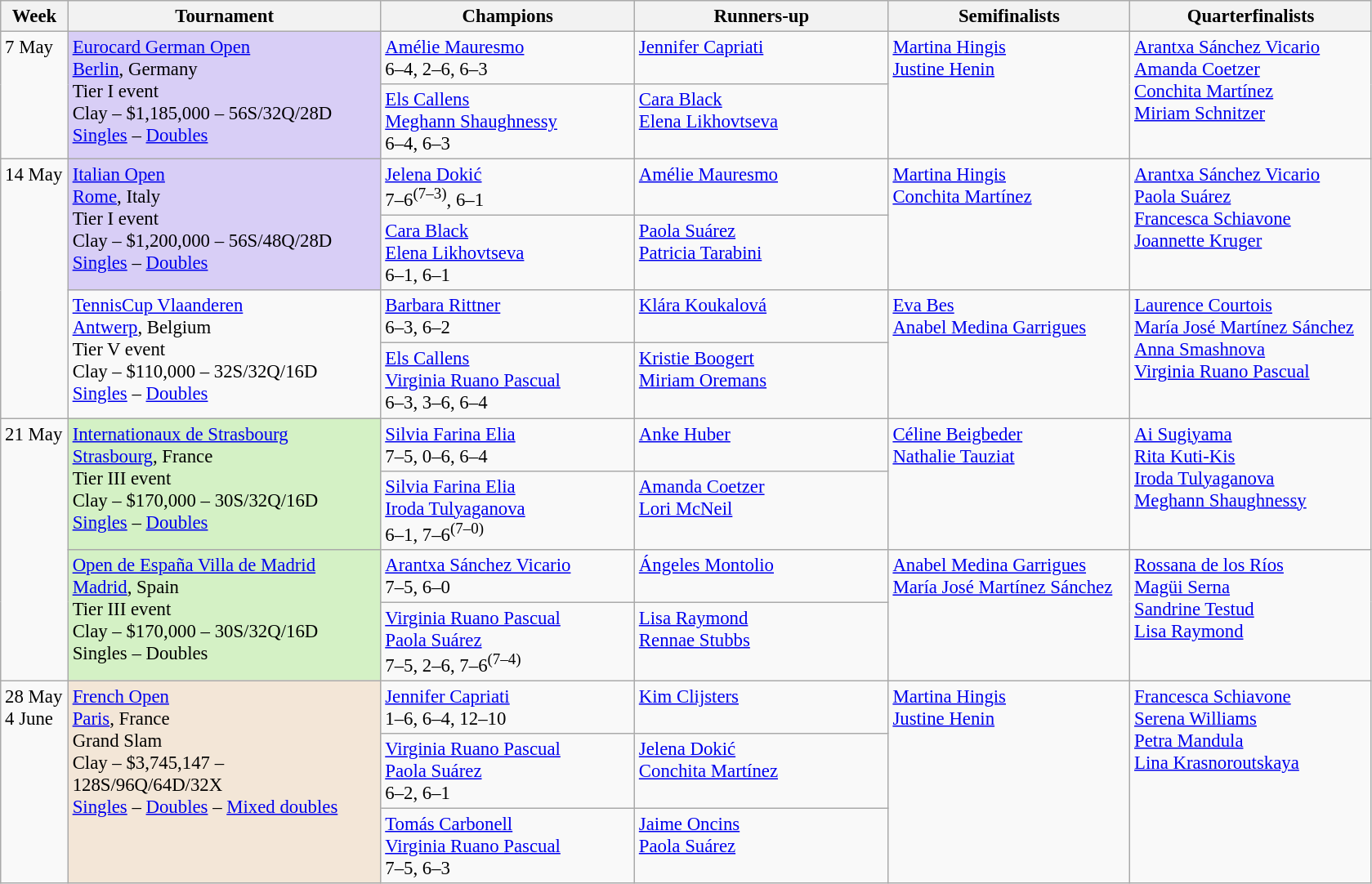<table class=wikitable style=font-size:95%>
<tr>
<th style="width:48px;">Week</th>
<th style="width:248px;">Tournament</th>
<th style="width:200px;">Champions</th>
<th style="width:200px;">Runners-up</th>
<th style="width:190px;">Semifinalists</th>
<th style="width:190px;">Quarterfinalists</th>
</tr>
<tr valign="top">
<td rowspan=2>7 May</td>
<td rowspan=2 bgcolor=#d8cef6><a href='#'>Eurocard German Open</a><br> <a href='#'>Berlin</a>, Germany <br>Tier I event <br> Clay – $1,185,000 – 56S/32Q/28D<br><a href='#'>Singles</a> – <a href='#'>Doubles</a></td>
<td> <a href='#'>Amélie Mauresmo</a>  <br> 6–4, 2–6, 6–3</td>
<td> <a href='#'>Jennifer Capriati</a></td>
<td rowspan=2> <a href='#'>Martina Hingis</a><br> <a href='#'>Justine Henin</a></td>
<td rowspan=2> <a href='#'>Arantxa Sánchez Vicario</a>  <br>  <a href='#'>Amanda Coetzer</a> <br> <a href='#'>Conchita Martínez</a><br>   <a href='#'>Miriam Schnitzer</a></td>
</tr>
<tr valign="top">
<td> <a href='#'>Els Callens</a> <br>  <a href='#'>Meghann Shaughnessy</a><br>6–4, 6–3</td>
<td> <a href='#'>Cara Black</a> <br>  <a href='#'>Elena Likhovtseva</a></td>
</tr>
<tr valign="top">
<td rowspan=4>14 May</td>
<td rowspan=2 bgcolor=#d8cef6><a href='#'>Italian Open</a><br> <a href='#'>Rome</a>, Italy <br>Tier I event <br> Clay – $1,200,000 – 56S/48Q/28D<br><a href='#'>Singles</a> – <a href='#'>Doubles</a></td>
<td> <a href='#'>Jelena Dokić</a>  <br> 7–6<sup>(7–3)</sup>, 6–1</td>
<td> <a href='#'>Amélie Mauresmo</a></td>
<td rowspan=2> <a href='#'>Martina Hingis</a><br> <a href='#'>Conchita Martínez</a></td>
<td rowspan=2> <a href='#'>Arantxa Sánchez Vicario</a>  <br>  <a href='#'>Paola Suárez</a> <br> <a href='#'>Francesca Schiavone</a><br>   <a href='#'>Joannette Kruger</a></td>
</tr>
<tr valign="top">
<td> <a href='#'>Cara Black</a> <br>  <a href='#'>Elena Likhovtseva</a><br>6–1, 6–1</td>
<td> <a href='#'>Paola Suárez</a> <br>  <a href='#'>Patricia Tarabini</a></td>
</tr>
<tr valign="top">
<td rowspan=2><a href='#'>TennisCup Vlaanderen</a><br> <a href='#'>Antwerp</a>, Belgium <br>Tier V event <br> Clay – $110,000 – 32S/32Q/16D<br><a href='#'>Singles</a> – <a href='#'>Doubles</a></td>
<td> <a href='#'>Barbara Rittner</a>  <br> 6–3, 6–2</td>
<td> <a href='#'>Klára Koukalová</a></td>
<td rowspan=2> <a href='#'>Eva Bes</a><br> <a href='#'>Anabel Medina Garrigues</a></td>
<td rowspan=2> <a href='#'>Laurence Courtois</a>  <br>  <a href='#'>María José Martínez Sánchez</a> <br> <a href='#'>Anna Smashnova</a><br>   <a href='#'>Virginia Ruano Pascual</a></td>
</tr>
<tr valign="top">
<td> <a href='#'>Els Callens</a> <br>  <a href='#'>Virginia Ruano Pascual</a> <br>6–3, 3–6, 6–4</td>
<td> <a href='#'>Kristie Boogert</a> <br>  <a href='#'>Miriam Oremans</a></td>
</tr>
<tr valign="top">
<td rowspan=4>21 May</td>
<td rowspan=2 bgcolor=#D4F1C5><a href='#'>Internationaux de Strasbourg</a><br> <a href='#'>Strasbourg</a>, France <br>Tier III event <br> Clay – $170,000 – 30S/32Q/16D<br><a href='#'>Singles</a> – <a href='#'>Doubles</a></td>
<td> <a href='#'>Silvia Farina Elia</a>  <br> 7–5, 0–6, 6–4</td>
<td> <a href='#'>Anke Huber</a></td>
<td rowspan=2> <a href='#'>Céline Beigbeder</a><br> <a href='#'>Nathalie Tauziat</a></td>
<td rowspan=2> <a href='#'>Ai Sugiyama</a>  <br>  <a href='#'>Rita Kuti-Kis</a> <br> <a href='#'>Iroda Tulyaganova</a><br>   <a href='#'>Meghann Shaughnessy</a></td>
</tr>
<tr valign="top">
<td> <a href='#'>Silvia Farina Elia</a> <br>  <a href='#'>Iroda Tulyaganova</a> <br>6–1, 7–6<sup>(7–0)</sup></td>
<td> <a href='#'>Amanda Coetzer</a> <br>  <a href='#'>Lori McNeil</a></td>
</tr>
<tr valign="top">
<td rowspan=2 bgcolor=#D4F1C5><a href='#'>Open de España Villa de Madrid</a><br> <a href='#'>Madrid</a>, Spain <br>Tier III event <br> Clay – $170,000 – 30S/32Q/16D<br>Singles – Doubles</td>
<td> <a href='#'>Arantxa Sánchez Vicario</a>  <br> 7–5, 6–0</td>
<td> <a href='#'>Ángeles Montolio</a></td>
<td rowspan=2> <a href='#'>Anabel Medina Garrigues</a><br> <a href='#'>María José Martínez Sánchez</a></td>
<td rowspan=2> <a href='#'>Rossana de los Ríos</a>  <br>  <a href='#'>Magüi Serna</a> <br> <a href='#'>Sandrine Testud</a><br>   <a href='#'>Lisa Raymond</a></td>
</tr>
<tr valign="top">
<td> <a href='#'>Virginia Ruano Pascual</a> <br>  <a href='#'>Paola Suárez</a> <br>7–5, 2–6, 7–6<sup>(7–4)</sup></td>
<td> <a href='#'>Lisa Raymond</a> <br>  <a href='#'>Rennae Stubbs</a></td>
</tr>
<tr valign="top">
<td rowspan=3>28 May<br>4 June</td>
<td rowspan=3 bgcolor=#F3E6D7><a href='#'>French Open</a> <br> <a href='#'>Paris</a>, France <br>Grand Slam<br>Clay – $3,745,147 – 128S/96Q/64D/32X<br><a href='#'>Singles</a> – <a href='#'>Doubles</a> – <a href='#'>Mixed doubles</a></td>
<td> <a href='#'>Jennifer Capriati</a>  <br> 1–6, 6–4, 12–10</td>
<td> <a href='#'>Kim Clijsters</a></td>
<td rowspan=3> <a href='#'>Martina Hingis</a><br> <a href='#'>Justine Henin</a></td>
<td rowspan=3> <a href='#'>Francesca Schiavone</a>  <br>  <a href='#'>Serena Williams</a> <br> <a href='#'>Petra Mandula</a><br>   <a href='#'>Lina Krasnoroutskaya</a></td>
</tr>
<tr valign="top">
<td> <a href='#'>Virginia Ruano Pascual</a> <br>  <a href='#'>Paola Suárez</a> <br>6–2, 6–1</td>
<td> <a href='#'>Jelena Dokić</a> <br>  <a href='#'>Conchita Martínez</a></td>
</tr>
<tr valign="top">
<td> <a href='#'>Tomás Carbonell</a> <br>  <a href='#'>Virginia Ruano Pascual</a> <br>7–5, 6–3</td>
<td> <a href='#'>Jaime Oncins</a> <br>  <a href='#'>Paola Suárez</a></td>
</tr>
</table>
